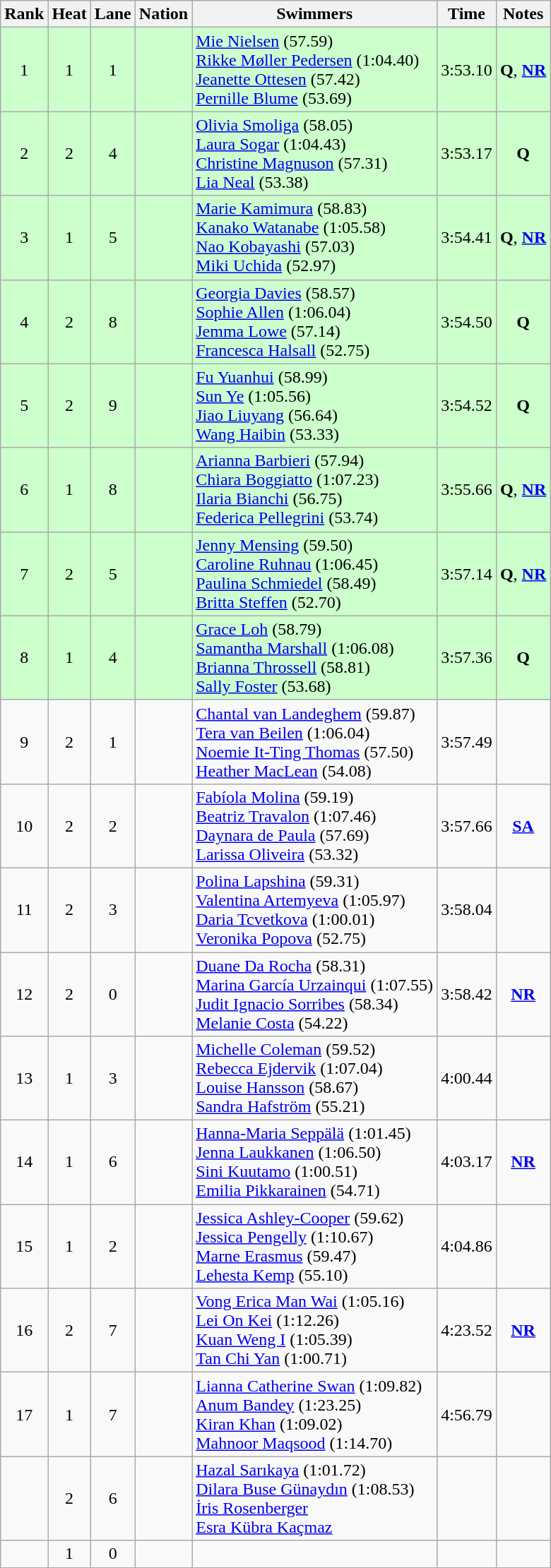<table class="wikitable sortable" style="text-align:center">
<tr>
<th>Rank</th>
<th>Heat</th>
<th>Lane</th>
<th>Nation</th>
<th>Swimmers</th>
<th>Time</th>
<th>Notes</th>
</tr>
<tr bgcolor=ccffcc>
<td>1</td>
<td>1</td>
<td>1</td>
<td align=left></td>
<td align=left><a href='#'>Mie Nielsen</a> (57.59)<br><a href='#'>Rikke Møller Pedersen</a> (1:04.40)<br><a href='#'>Jeanette Ottesen</a> (57.42)<br><a href='#'>Pernille Blume</a> (53.69)</td>
<td>3:53.10</td>
<td><strong>Q</strong>, <strong><a href='#'>NR</a></strong></td>
</tr>
<tr bgcolor=ccffcc>
<td>2</td>
<td>2</td>
<td>4</td>
<td align=left></td>
<td align=left><a href='#'>Olivia Smoliga</a> (58.05)<br><a href='#'>Laura Sogar</a> (1:04.43)<br><a href='#'>Christine Magnuson</a> (57.31)<br><a href='#'>Lia Neal</a> (53.38)</td>
<td>3:53.17</td>
<td><strong>Q</strong></td>
</tr>
<tr bgcolor=ccffcc>
<td>3</td>
<td>1</td>
<td>5</td>
<td align=left></td>
<td align=left><a href='#'>Marie Kamimura</a> (58.83)<br><a href='#'>Kanako Watanabe</a> (1:05.58)<br><a href='#'>Nao Kobayashi</a> (57.03)<br><a href='#'>Miki Uchida</a> (52.97)</td>
<td>3:54.41</td>
<td><strong>Q</strong>, <strong><a href='#'>NR</a></strong></td>
</tr>
<tr bgcolor=ccffcc>
<td>4</td>
<td>2</td>
<td>8</td>
<td align=left></td>
<td align=left><a href='#'>Georgia Davies</a> (58.57)<br><a href='#'>Sophie Allen</a> (1:06.04)<br><a href='#'>Jemma Lowe</a> (57.14)<br><a href='#'>Francesca Halsall</a> (52.75)</td>
<td>3:54.50</td>
<td><strong>Q</strong></td>
</tr>
<tr bgcolor=ccffcc>
<td>5</td>
<td>2</td>
<td>9</td>
<td align=left></td>
<td align=left><a href='#'>Fu Yuanhui</a> (58.99)<br><a href='#'>Sun Ye</a> (1:05.56)<br><a href='#'>Jiao Liuyang</a> (56.64)<br><a href='#'>Wang Haibin</a> (53.33)</td>
<td>3:54.52</td>
<td><strong>Q</strong></td>
</tr>
<tr bgcolor=ccffcc>
<td>6</td>
<td>1</td>
<td>8</td>
<td align=left></td>
<td align=left><a href='#'>Arianna Barbieri</a> (57.94)<br><a href='#'>Chiara Boggiatto</a> (1:07.23)<br><a href='#'>Ilaria Bianchi</a> (56.75)<br><a href='#'>Federica Pellegrini</a> (53.74)</td>
<td>3:55.66</td>
<td><strong>Q</strong>, <strong><a href='#'>NR</a></strong></td>
</tr>
<tr bgcolor=ccffcc>
<td>7</td>
<td>2</td>
<td>5</td>
<td align=left></td>
<td align=left><a href='#'>Jenny Mensing</a> (59.50)<br><a href='#'>Caroline Ruhnau</a> (1:06.45)<br><a href='#'>Paulina Schmiedel</a> (58.49)<br><a href='#'>Britta Steffen</a> (52.70)</td>
<td>3:57.14</td>
<td><strong>Q</strong>, <strong><a href='#'>NR</a></strong></td>
</tr>
<tr bgcolor=ccffcc>
<td>8</td>
<td>1</td>
<td>4</td>
<td align=left></td>
<td align=left><a href='#'>Grace Loh</a> (58.79)<br><a href='#'>Samantha Marshall</a> (1:06.08)<br><a href='#'>Brianna Throssell</a> (58.81)<br><a href='#'>Sally Foster</a> (53.68)</td>
<td>3:57.36</td>
<td><strong>Q</strong></td>
</tr>
<tr>
<td>9</td>
<td>2</td>
<td>1</td>
<td align=left></td>
<td align=left><a href='#'>Chantal van Landeghem</a> (59.87)<br><a href='#'>Tera van Beilen</a> (1:06.04)<br><a href='#'>Noemie It-Ting Thomas</a> (57.50)<br><a href='#'>Heather MacLean</a> (54.08)</td>
<td>3:57.49</td>
<td></td>
</tr>
<tr>
<td>10</td>
<td>2</td>
<td>2</td>
<td align=left></td>
<td align=left><a href='#'>Fabíola Molina</a> (59.19)<br><a href='#'>Beatriz Travalon</a> (1:07.46)<br><a href='#'>Daynara de Paula</a> (57.69)<br><a href='#'>Larissa Oliveira</a> (53.32)</td>
<td>3:57.66</td>
<td><strong><a href='#'>SA</a></strong></td>
</tr>
<tr>
<td>11</td>
<td>2</td>
<td>3</td>
<td align=left></td>
<td align=left><a href='#'>Polina Lapshina</a> (59.31)<br><a href='#'>Valentina Artemyeva</a> (1:05.97)<br><a href='#'>Daria Tcvetkova</a> (1:00.01)<br><a href='#'>Veronika Popova</a> (52.75)</td>
<td>3:58.04</td>
<td></td>
</tr>
<tr>
<td>12</td>
<td>2</td>
<td>0</td>
<td align=left></td>
<td align=left><a href='#'>Duane Da Rocha</a> (58.31)<br><a href='#'>Marina García Urzainqui</a> (1:07.55)<br><a href='#'>Judit Ignacio Sorribes</a> (58.34)<br><a href='#'>Melanie Costa</a> (54.22)</td>
<td>3:58.42</td>
<td><strong><a href='#'>NR</a></strong></td>
</tr>
<tr>
<td>13</td>
<td>1</td>
<td>3</td>
<td align=left></td>
<td align=left><a href='#'>Michelle Coleman</a> (59.52)<br><a href='#'>Rebecca Ejdervik</a> (1:07.04)<br><a href='#'>Louise Hansson</a> (58.67)<br><a href='#'>Sandra Hafström</a> (55.21)</td>
<td>4:00.44</td>
<td></td>
</tr>
<tr>
<td>14</td>
<td>1</td>
<td>6</td>
<td align=left></td>
<td align=left><a href='#'>Hanna-Maria Seppälä</a> (1:01.45)<br><a href='#'>Jenna Laukkanen</a> (1:06.50)<br><a href='#'>Sini Kuutamo</a> (1:00.51)<br><a href='#'>Emilia Pikkarainen</a> (54.71)</td>
<td>4:03.17</td>
<td><strong><a href='#'>NR</a></strong></td>
</tr>
<tr>
<td>15</td>
<td>1</td>
<td>2</td>
<td align=left></td>
<td align=left><a href='#'>Jessica Ashley-Cooper</a> (59.62)<br><a href='#'>Jessica Pengelly</a> (1:10.67)<br><a href='#'>Marne Erasmus</a> (59.47)<br><a href='#'>Lehesta Kemp</a> (55.10)</td>
<td>4:04.86</td>
<td></td>
</tr>
<tr>
<td>16</td>
<td>2</td>
<td>7</td>
<td align=left></td>
<td align=left><a href='#'>Vong Erica Man Wai</a> (1:05.16)<br><a href='#'>Lei On Kei</a> (1:12.26)<br><a href='#'>Kuan Weng I</a> (1:05.39)<br><a href='#'>Tan Chi Yan</a> (1:00.71)</td>
<td>4:23.52</td>
<td><strong><a href='#'>NR</a></strong></td>
</tr>
<tr>
<td>17</td>
<td>1</td>
<td>7</td>
<td align=left></td>
<td align=left><a href='#'>Lianna Catherine Swan</a> (1:09.82)<br><a href='#'>Anum Bandey</a> (1:23.25)<br><a href='#'>Kiran Khan</a> (1:09.02)<br><a href='#'>Mahnoor Maqsood</a> (1:14.70)</td>
<td>4:56.79</td>
<td></td>
</tr>
<tr>
<td></td>
<td>2</td>
<td>6</td>
<td align=left></td>
<td align=left><a href='#'>Hazal Sarıkaya</a> (1:01.72)<br><a href='#'>Dilara Buse Günaydın</a> (1:08.53)<br><a href='#'>İris Rosenberger</a><br><a href='#'>Esra Kübra Kaçmaz</a></td>
<td></td>
<td></td>
</tr>
<tr>
<td></td>
<td>1</td>
<td>0</td>
<td align=left></td>
<td></td>
<td></td>
<td></td>
</tr>
</table>
